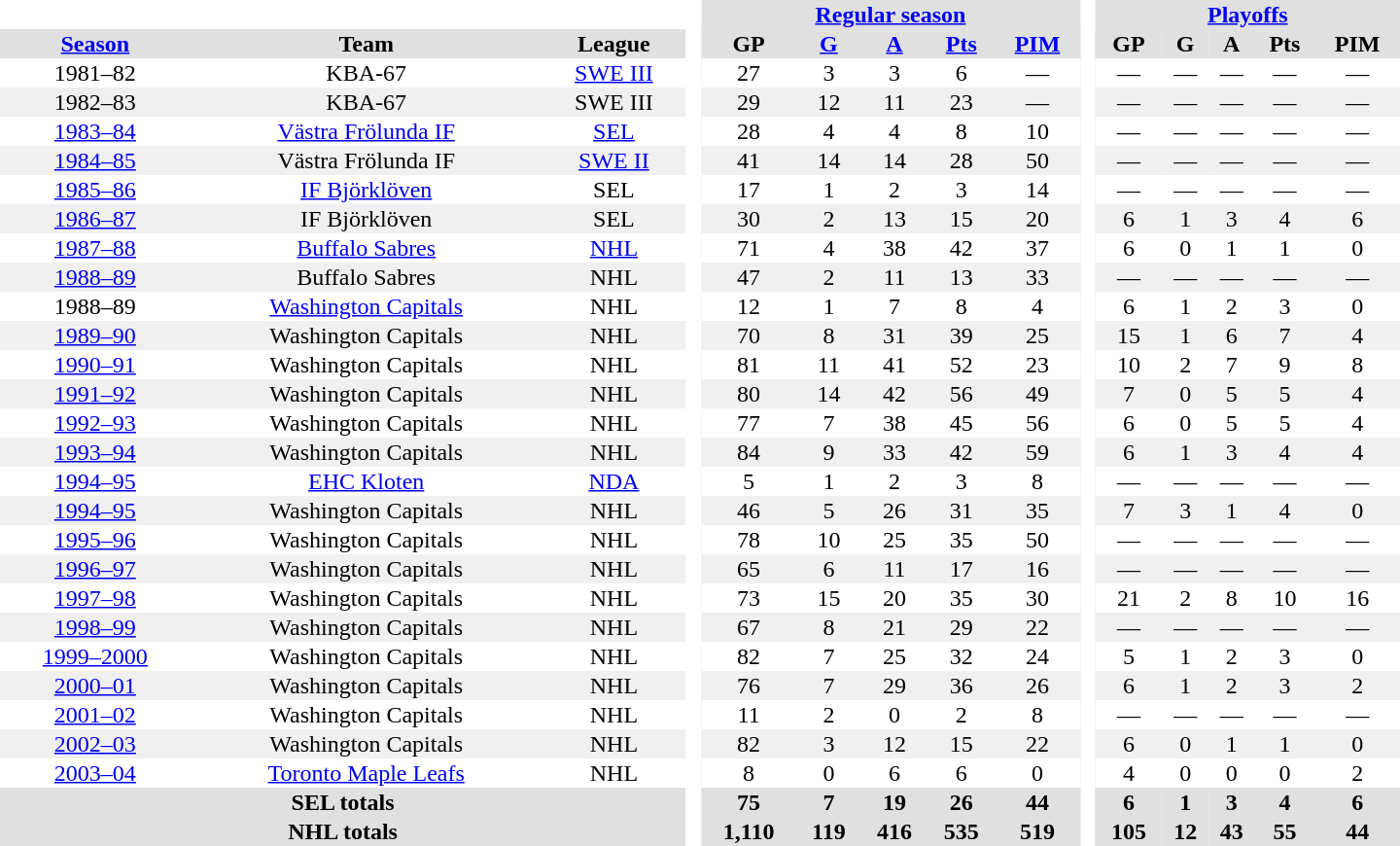<table border="0" cellpadding="1" cellspacing="0" style="text-align:center; width:60em">
<tr bgcolor="#e0e0e0">
<th colspan="3" bgcolor="#ffffff"> </th>
<th rowspan="99" bgcolor="#ffffff"> </th>
<th colspan="5"><a href='#'>Regular season</a></th>
<th rowspan="99" bgcolor="#ffffff"> </th>
<th colspan="5"><a href='#'>Playoffs</a></th>
</tr>
<tr bgcolor="#e0e0e0">
<th><a href='#'>Season</a></th>
<th>Team</th>
<th>League</th>
<th>GP</th>
<th><a href='#'>G</a></th>
<th><a href='#'>A</a></th>
<th><a href='#'>Pts</a></th>
<th><a href='#'>PIM</a></th>
<th>GP</th>
<th>G</th>
<th>A</th>
<th>Pts</th>
<th>PIM</th>
</tr>
<tr>
<td>1981–82</td>
<td>KBA-67</td>
<td><a href='#'>SWE III</a></td>
<td>27</td>
<td>3</td>
<td>3</td>
<td>6</td>
<td>—</td>
<td>—</td>
<td>—</td>
<td>—</td>
<td>—</td>
<td>—</td>
</tr>
<tr bgcolor="#f0f0f0">
<td>1982–83</td>
<td>KBA-67</td>
<td>SWE III</td>
<td>29</td>
<td>12</td>
<td>11</td>
<td>23</td>
<td>—</td>
<td>—</td>
<td>—</td>
<td>—</td>
<td>—</td>
<td>—</td>
</tr>
<tr>
<td><a href='#'>1983–84</a></td>
<td><a href='#'>Västra Frölunda IF</a></td>
<td><a href='#'>SEL</a></td>
<td>28</td>
<td>4</td>
<td>4</td>
<td>8</td>
<td>10</td>
<td>—</td>
<td>—</td>
<td>—</td>
<td>—</td>
<td>—</td>
</tr>
<tr bgcolor="#f0f0f0">
<td><a href='#'>1984–85</a></td>
<td>Västra Frölunda IF</td>
<td><a href='#'>SWE II</a></td>
<td>41</td>
<td>14</td>
<td>14</td>
<td>28</td>
<td>50</td>
<td>—</td>
<td>—</td>
<td>—</td>
<td>—</td>
<td>—</td>
</tr>
<tr>
<td><a href='#'>1985–86</a></td>
<td><a href='#'>IF Björklöven</a></td>
<td>SEL</td>
<td>17</td>
<td>1</td>
<td>2</td>
<td>3</td>
<td>14</td>
<td>—</td>
<td>—</td>
<td>—</td>
<td>—</td>
<td>—</td>
</tr>
<tr bgcolor="#f0f0f0">
<td><a href='#'>1986–87</a></td>
<td>IF Björklöven</td>
<td>SEL</td>
<td>30</td>
<td>2</td>
<td>13</td>
<td>15</td>
<td>20</td>
<td>6</td>
<td>1</td>
<td>3</td>
<td>4</td>
<td>6</td>
</tr>
<tr>
<td><a href='#'>1987–88</a></td>
<td><a href='#'>Buffalo Sabres</a></td>
<td><a href='#'>NHL</a></td>
<td>71</td>
<td>4</td>
<td>38</td>
<td>42</td>
<td>37</td>
<td>6</td>
<td>0</td>
<td>1</td>
<td>1</td>
<td>0</td>
</tr>
<tr bgcolor="#f0f0f0">
<td><a href='#'>1988–89</a></td>
<td>Buffalo Sabres</td>
<td>NHL</td>
<td>47</td>
<td>2</td>
<td>11</td>
<td>13</td>
<td>33</td>
<td>—</td>
<td>—</td>
<td>—</td>
<td>—</td>
<td>—</td>
</tr>
<tr>
<td>1988–89</td>
<td><a href='#'>Washington Capitals</a></td>
<td>NHL</td>
<td>12</td>
<td>1</td>
<td>7</td>
<td>8</td>
<td>4</td>
<td>6</td>
<td>1</td>
<td>2</td>
<td>3</td>
<td>0</td>
</tr>
<tr bgcolor="#f0f0f0">
<td><a href='#'>1989–90</a></td>
<td>Washington Capitals</td>
<td>NHL</td>
<td>70</td>
<td>8</td>
<td>31</td>
<td>39</td>
<td>25</td>
<td>15</td>
<td>1</td>
<td>6</td>
<td>7</td>
<td>4</td>
</tr>
<tr>
<td><a href='#'>1990–91</a></td>
<td>Washington Capitals</td>
<td>NHL</td>
<td>81</td>
<td>11</td>
<td>41</td>
<td>52</td>
<td>23</td>
<td>10</td>
<td>2</td>
<td>7</td>
<td>9</td>
<td>8</td>
</tr>
<tr bgcolor="#f0f0f0">
<td><a href='#'>1991–92</a></td>
<td>Washington Capitals</td>
<td>NHL</td>
<td>80</td>
<td>14</td>
<td>42</td>
<td>56</td>
<td>49</td>
<td>7</td>
<td>0</td>
<td>5</td>
<td>5</td>
<td>4</td>
</tr>
<tr>
<td><a href='#'>1992–93</a></td>
<td>Washington Capitals</td>
<td>NHL</td>
<td>77</td>
<td>7</td>
<td>38</td>
<td>45</td>
<td>56</td>
<td>6</td>
<td>0</td>
<td>5</td>
<td>5</td>
<td>4</td>
</tr>
<tr bgcolor="#f0f0f0">
<td><a href='#'>1993–94</a></td>
<td>Washington Capitals</td>
<td>NHL</td>
<td>84</td>
<td>9</td>
<td>33</td>
<td>42</td>
<td>59</td>
<td>6</td>
<td>1</td>
<td>3</td>
<td>4</td>
<td>4</td>
</tr>
<tr>
<td><a href='#'>1994–95</a></td>
<td><a href='#'>EHC Kloten</a></td>
<td><a href='#'>NDA</a></td>
<td>5</td>
<td>1</td>
<td>2</td>
<td>3</td>
<td>8</td>
<td>—</td>
<td>—</td>
<td>—</td>
<td>—</td>
<td>—</td>
</tr>
<tr bgcolor="#f0f0f0">
<td><a href='#'>1994–95</a></td>
<td>Washington Capitals</td>
<td>NHL</td>
<td>46</td>
<td>5</td>
<td>26</td>
<td>31</td>
<td>35</td>
<td>7</td>
<td>3</td>
<td>1</td>
<td>4</td>
<td>0</td>
</tr>
<tr>
<td><a href='#'>1995–96</a></td>
<td>Washington Capitals</td>
<td>NHL</td>
<td>78</td>
<td>10</td>
<td>25</td>
<td>35</td>
<td>50</td>
<td>—</td>
<td>—</td>
<td>—</td>
<td>—</td>
<td>—</td>
</tr>
<tr bgcolor="#f0f0f0">
<td><a href='#'>1996–97</a></td>
<td>Washington Capitals</td>
<td>NHL</td>
<td>65</td>
<td>6</td>
<td>11</td>
<td>17</td>
<td>16</td>
<td>—</td>
<td>—</td>
<td>—</td>
<td>—</td>
<td>—</td>
</tr>
<tr>
<td><a href='#'>1997–98</a></td>
<td>Washington Capitals</td>
<td>NHL</td>
<td>73</td>
<td>15</td>
<td>20</td>
<td>35</td>
<td>30</td>
<td>21</td>
<td>2</td>
<td>8</td>
<td>10</td>
<td>16</td>
</tr>
<tr bgcolor="#f0f0f0">
<td><a href='#'>1998–99</a></td>
<td>Washington Capitals</td>
<td>NHL</td>
<td>67</td>
<td>8</td>
<td>21</td>
<td>29</td>
<td>22</td>
<td>—</td>
<td>—</td>
<td>—</td>
<td>—</td>
<td>—</td>
</tr>
<tr>
<td><a href='#'>1999–2000</a></td>
<td>Washington Capitals</td>
<td>NHL</td>
<td>82</td>
<td>7</td>
<td>25</td>
<td>32</td>
<td>24</td>
<td>5</td>
<td>1</td>
<td>2</td>
<td>3</td>
<td>0</td>
</tr>
<tr bgcolor="#f0f0f0">
<td><a href='#'>2000–01</a></td>
<td>Washington Capitals</td>
<td>NHL</td>
<td>76</td>
<td>7</td>
<td>29</td>
<td>36</td>
<td>26</td>
<td>6</td>
<td>1</td>
<td>2</td>
<td>3</td>
<td>2</td>
</tr>
<tr>
<td><a href='#'>2001–02</a></td>
<td>Washington Capitals</td>
<td>NHL</td>
<td>11</td>
<td>2</td>
<td>0</td>
<td>2</td>
<td>8</td>
<td>—</td>
<td>—</td>
<td>—</td>
<td>—</td>
<td>—</td>
</tr>
<tr bgcolor="#f0f0f0">
<td><a href='#'>2002–03</a></td>
<td>Washington Capitals</td>
<td>NHL</td>
<td>82</td>
<td>3</td>
<td>12</td>
<td>15</td>
<td>22</td>
<td>6</td>
<td>0</td>
<td>1</td>
<td>1</td>
<td>0</td>
</tr>
<tr>
<td><a href='#'>2003–04</a></td>
<td><a href='#'>Toronto Maple Leafs</a></td>
<td>NHL</td>
<td>8</td>
<td>0</td>
<td>6</td>
<td>6</td>
<td>0</td>
<td>4</td>
<td>0</td>
<td>0</td>
<td>0</td>
<td>2</td>
</tr>
<tr bgcolor="#e0e0e0">
<th colspan="3">SEL totals</th>
<th>75</th>
<th>7</th>
<th>19</th>
<th>26</th>
<th>44</th>
<th>6</th>
<th>1</th>
<th>3</th>
<th>4</th>
<th>6</th>
</tr>
<tr bgcolor="#e0e0e0">
<th colspan="3">NHL totals</th>
<th>1,110</th>
<th>119</th>
<th>416</th>
<th>535</th>
<th>519</th>
<th>105</th>
<th>12</th>
<th>43</th>
<th>55</th>
<th>44</th>
</tr>
</table>
